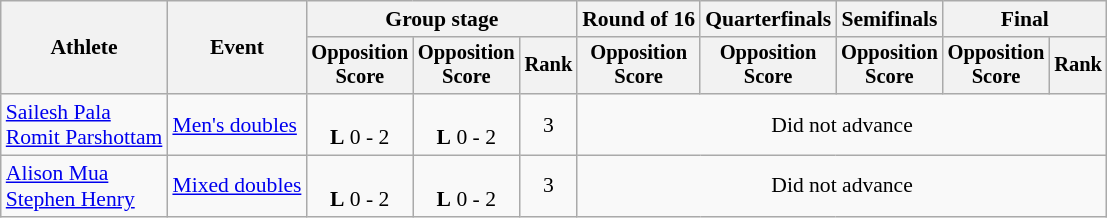<table class=wikitable style="font-size:90%">
<tr>
<th rowspan=2>Athlete</th>
<th rowspan=2>Event</th>
<th colspan=3>Group stage</th>
<th>Round of 16</th>
<th>Quarterfinals</th>
<th>Semifinals</th>
<th colspan=2>Final</th>
</tr>
<tr style="font-size:95%">
<th>Opposition<br>Score</th>
<th>Opposition<br>Score</th>
<th>Rank</th>
<th>Opposition<br>Score</th>
<th>Opposition<br>Score</th>
<th>Opposition<br>Score</th>
<th>Opposition<br>Score</th>
<th>Rank</th>
</tr>
<tr align=center>
<td align=left><a href='#'>Sailesh Pala</a><br><a href='#'>Romit Parshottam</a></td>
<td align=left><a href='#'>Men's doubles</a></td>
<td><br><strong>L</strong> 0 - 2</td>
<td><br><strong>L</strong> 0 - 2</td>
<td>3</td>
<td colspan=5>Did not advance</td>
</tr>
<tr align=center>
<td align=left><a href='#'>Alison Mua</a><br><a href='#'>Stephen Henry</a></td>
<td align=left><a href='#'>Mixed doubles</a></td>
<td><br><strong>L</strong> 0 - 2</td>
<td><br><strong>L</strong> 0 - 2</td>
<td>3</td>
<td colspan=5>Did not advance</td>
</tr>
</table>
